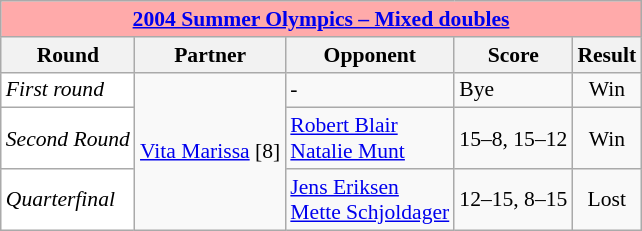<table class="wikitable" style="font-size: 90%; text-align: center">
<tr>
<th colspan=5 style="background:#FFAAAA;"><a href='#'>2004 Summer Olympics – Mixed doubles</a></th>
</tr>
<tr>
<th>Round</th>
<th>Partner</th>
<th>Opponent</th>
<th>Score</th>
<th>Result</th>
</tr>
<tr>
<td style="text-align:left; background:white"><em>First round</em></td>
<td align="left" rowspan="4"> <a href='#'>Vita Marissa</a> [8]</td>
<td align="left">-</td>
<td align="left">Bye</td>
<td align="center">Win</td>
</tr>
<tr>
<td style="text-align:left; background:white"><em>Second Round</em></td>
<td align="left"> <a href='#'>Robert Blair</a> <br>  <a href='#'>Natalie Munt</a></td>
<td align="left">15–8, 15–12</td>
<td align="center">Win</td>
</tr>
<tr>
<td style="text-align:left; background:white"><em>Quarterfinal</em></td>
<td align="left"> <a href='#'>Jens Eriksen</a> <br>  <a href='#'>Mette Schjoldager</a></td>
<td align="left">12–15, 8–15</td>
<td align="center">Lost</td>
</tr>
</table>
